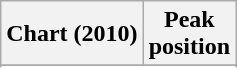<table class="wikitable sortable plainrowheaders" style="text-align:center">
<tr>
<th scope="col">Chart (2010)</th>
<th scope="col">Peak<br>position</th>
</tr>
<tr>
</tr>
<tr>
</tr>
</table>
